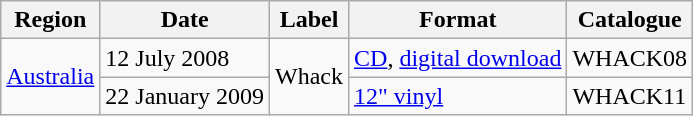<table class="wikitable">
<tr>
<th>Region</th>
<th>Date</th>
<th>Label</th>
<th>Format</th>
<th>Catalogue</th>
</tr>
<tr>
<td rowspan="2"><a href='#'>Australia</a></td>
<td>12 July 2008</td>
<td rowspan="2">Whack</td>
<td><a href='#'>CD</a>, <a href='#'>digital download</a></td>
<td>WHACK08</td>
</tr>
<tr>
<td>22 January 2009</td>
<td><a href='#'>12" vinyl</a></td>
<td>WHACK11</td>
</tr>
</table>
